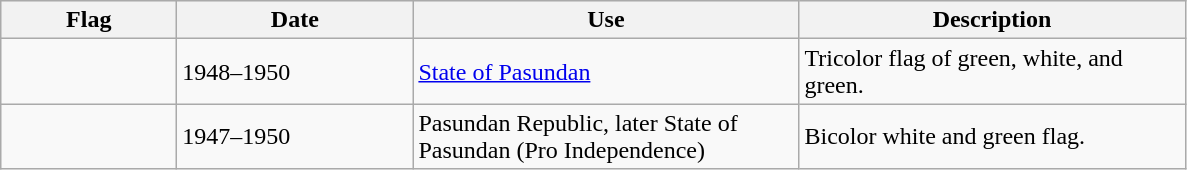<table class="wikitable">
<tr style="background:#efefef;">
<th style="width:110px;">Flag</th>
<th style="width:150px;">Date</th>
<th style="width:250px;">Use</th>
<th style="width:250px;">Description</th>
</tr>
<tr>
<td></td>
<td>1948–1950</td>
<td><a href='#'>State of Pasundan</a></td>
<td>Tricolor flag of green, white, and green.</td>
</tr>
<tr>
<td></td>
<td>1947–1950</td>
<td>Pasundan Republic, later State of Pasundan (Pro Independence)</td>
<td>Bicolor white and green flag.</td>
</tr>
</table>
